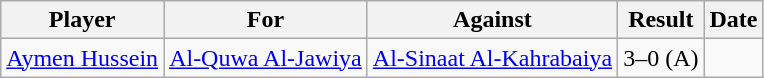<table class="wikitable sortable">
<tr>
<th>Player</th>
<th>For</th>
<th>Against</th>
<th align=center>Result</th>
<th>Date</th>
</tr>
<tr>
<td> <a href='#'>Aymen Hussein</a></td>
<td><a href='#'>Al-Quwa Al-Jawiya</a></td>
<td><a href='#'>Al-Sinaat Al-Kahrabaiya</a></td>
<td align="center">3–0 (A)</td>
<td></td>
</tr>
</table>
